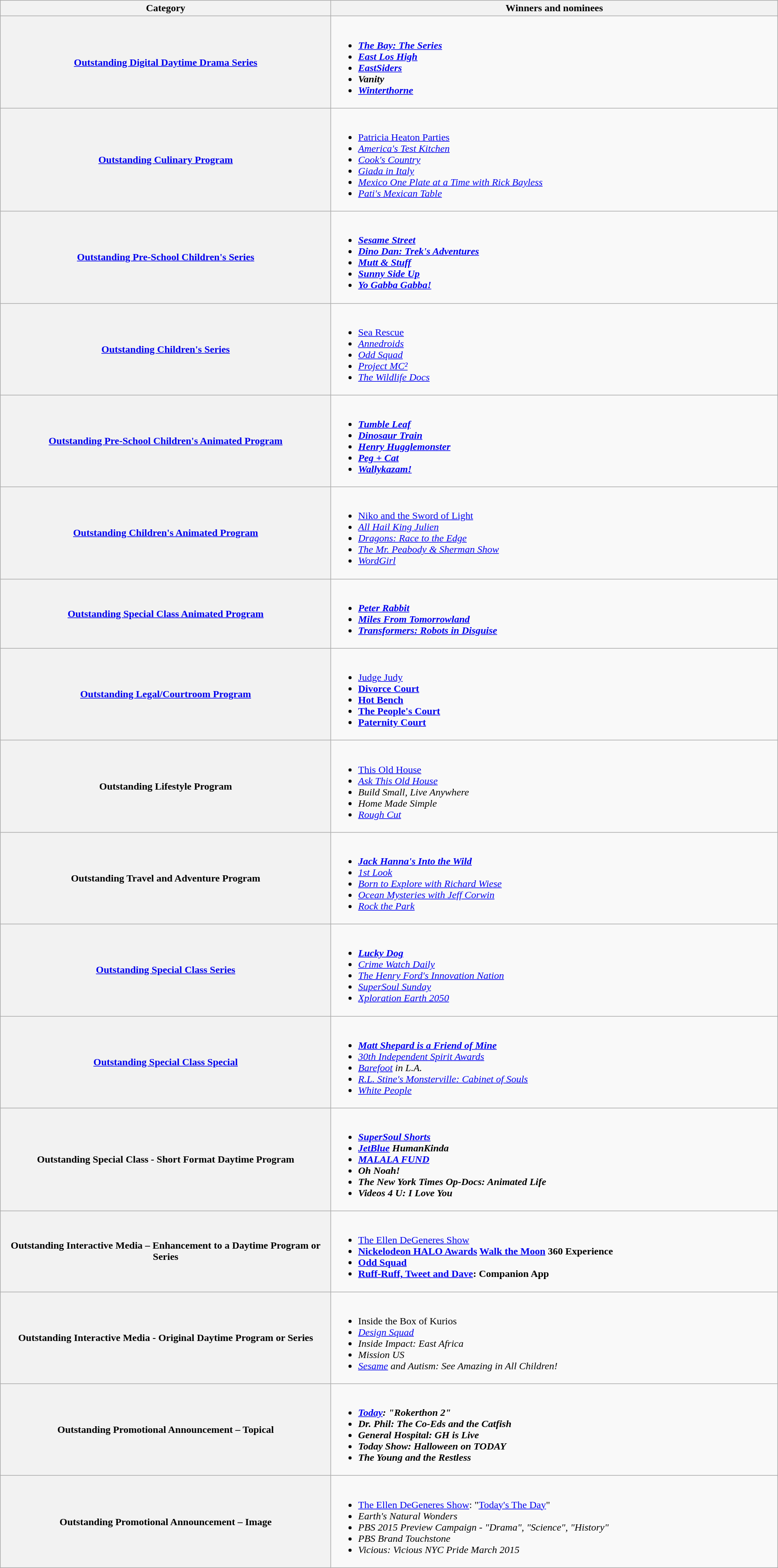<table class="wikitable sortable">
<tr>
<th scope="col" width="37%">Category</th>
<th scope="col" width="50%">Winners and nominees</th>
</tr>
<tr>
<th scope="row"><a href='#'>Outstanding Digital Daytime Drama Series</a></th>
<td><br><ul><li><strong><em><a href='#'>The Bay: The Series</a><em> <strong></li><li></em><a href='#'>East Los High</a><em> </li><li></em><a href='#'>EastSiders</a><em> </li><li></em>Vanity<em> </li><li></em><a href='#'>Winterthorne</a><em> </li></ul></td>
</tr>
<tr>
<th scope="row"><a href='#'>Outstanding Culinary Program</a></th>
<td><br><ul><li></em></strong><a href='#'>Patricia Heaton Parties</a></em> </strong></li><li><em><a href='#'>America's Test Kitchen </a></em> </li><li><em><a href='#'>Cook's Country</a></em> </li><li><em><a href='#'>Giada in Italy</a></em> </li><li><em><a href='#'>Mexico One Plate at a Time with Rick Bayless</a></em>  </li><li><em><a href='#'>Pati's Mexican Table</a></em>  </li></ul></td>
</tr>
<tr>
<th scope="row"><a href='#'>Outstanding Pre-School Children's Series</a></th>
<td><br><ul><li><strong><em><a href='#'>Sesame Street</a><em> <strong></li><li></em><a href='#'>Dino Dan: Trek's Adventures</a><em> </li><li></em><a href='#'>Mutt & Stuff</a><em> </li><li></em><a href='#'>Sunny Side Up</a><em> </li><li></em><a href='#'>Yo Gabba Gabba!</a><em> </li></ul></td>
</tr>
<tr>
<th scope="row"><a href='#'>Outstanding Children's Series</a></th>
<td><br><ul><li></em></strong><a href='#'>Sea Rescue</a></em> </strong></li><li><em><a href='#'>Annedroids</a></em> </li><li><em><a href='#'>Odd Squad</a></em> </li><li><em><a href='#'>Project MC²</a></em> </li><li><em><a href='#'>The Wildlife Docs</a></em> </li></ul></td>
</tr>
<tr>
<th scope="row"><a href='#'>Outstanding Pre-School Children's Animated Program</a></th>
<td><br><ul><li><strong><em><a href='#'>Tumble Leaf</a><em> <strong></li><li></em><a href='#'>Dinosaur Train</a><em> </li><li></em><a href='#'>Henry Hugglemonster</a><em> </li><li></em><a href='#'>Peg + Cat</a><em>  </li><li></em><a href='#'>Wallykazam!</a><em> </li></ul></td>
</tr>
<tr>
<th scope="row"><a href='#'>Outstanding Children's Animated Program</a></th>
<td><br><ul><li></em></strong><a href='#'>Niko and the Sword of Light</a></em> </strong></li><li><em><a href='#'>All Hail King Julien</a></em> </li><li><em><a href='#'>Dragons: Race to the Edge</a></em> </li><li><em><a href='#'>The Mr. Peabody & Sherman Show</a></em> </li><li><em><a href='#'>WordGirl</a></em> </li></ul></td>
</tr>
<tr>
<th scope="row"><a href='#'>Outstanding Special Class Animated Program</a></th>
<td><br><ul><li><strong><em><a href='#'>Peter Rabbit</a><em> <strong></li><li></em><a href='#'>Miles From Tomorrowland</a><em> </li><li></em><a href='#'>Transformers: Robots in Disguise</a><em> </li></ul></td>
</tr>
<tr>
<th scope="row"><a href='#'>Outstanding Legal/Courtroom Program</a></th>
<td><br><ul><li></em></strong><a href='#'>Judge Judy</a><strong><em></li><li></em><a href='#'>Divorce Court</a><em></li><li></em><a href='#'>Hot Bench</a><em></li><li></em><a href='#'>The People's Court</a><em></li><li></em><a href='#'>Paternity Court</a><em></li></ul></td>
</tr>
<tr>
<th scope="row">Outstanding Lifestyle Program</th>
<td><br><ul><li></em></strong><a href='#'>This Old House</a></em> </strong></li><li><em><a href='#'>Ask This Old House</a></em> </li><li><em>Build Small, Live Anywhere</em> </li><li><em>Home Made Simple</em> </li><li><em><a href='#'>Rough Cut</a></em> </li></ul></td>
</tr>
<tr>
<th scope="row">Outstanding Travel and Adventure Program</th>
<td><br><ul><li><strong><em><a href='#'>Jack Hanna's Into the Wild</a></em></strong></li><li><em><a href='#'>1st Look</a></em> </li><li><em><a href='#'>Born to Explore with Richard Wiese</a></em> </li><li><em><a href='#'>Ocean Mysteries with Jeff Corwin</a></em> </li><li><em><a href='#'>Rock the Park</a></em> </li></ul></td>
</tr>
<tr>
<th scope="row"><a href='#'>Outstanding Special Class Series</a></th>
<td><br><ul><li><strong><em><a href='#'>Lucky Dog</a></em></strong> </li><li><em><a href='#'>Crime Watch Daily</a></em> </li><li><em><a href='#'>The Henry Ford's Innovation Nation</a></em> </li><li><em><a href='#'>SuperSoul Sunday</a></em> </li><li><em><a href='#'>Xploration Earth 2050</a></em> </li></ul></td>
</tr>
<tr>
<th scope="row"><a href='#'>Outstanding Special Class Special</a></th>
<td><br><ul><li><strong><em><a href='#'>Matt Shepard is a Friend of Mine</a></em></strong> </li><li><em><a href='#'>30th Independent Spirit Awards</a></em> </li><li><em><a href='#'>Barefoot</a> in L.A.</em> </li><li><em><a href='#'>R.L. Stine's Monsterville: Cabinet of Souls</a></em> </li><li><em><a href='#'>White People</a></em> </li></ul></td>
</tr>
<tr>
<th scope="row">Outstanding Special Class - Short Format Daytime Program</th>
<td><br><ul><li><strong><em><a href='#'>SuperSoul Shorts</a><em> <strong></li><li></em><a href='#'>JetBlue</a> HumanKinda <em> </li><li></em><a href='#'>MALALA FUND</a><em> </li><li></em>Oh Noah!<em> </li><li></em>The New York Times Op-Docs: Animated Life<em> </li><li></em>Videos 4 U: I Love You<em> </li></ul></td>
</tr>
<tr>
<th scope="row">Outstanding Interactive Media – Enhancement to a Daytime Program or Series</th>
<td><br><ul><li></em></strong><a href='#'>The Ellen DeGeneres Show</a><strong><em></li><li></em><a href='#'>Nickelodeon HALO Awards</a> <a href='#'>Walk the Moon</a> 360 Experience<em> </li><li></em><a href='#'>Odd Squad</a><em> </li><li></em><a href='#'>Ruff-Ruff, Tweet and Dave</a>: Companion App<em> </li></ul></td>
</tr>
<tr>
<th scope="row">Outstanding Interactive Media - Original Daytime Program or Series</th>
<td><br><ul><li></em></strong>Inside the Box of Kurios</em> </strong></li><li><em><a href='#'>Design Squad</a></em> </li><li><em>Inside Impact: East Africa</em> </li><li><em>Mission US</em> </li><li><em><a href='#'>Sesame</a> and Autism: See Amazing in All Children!</em> </li></ul></td>
</tr>
<tr>
<th scope="row">Outstanding Promotional Announcement – Topical</th>
<td><br><ul><li><strong><em><a href='#'>Today</a><em>: "Rokerthon 2" <strong></li><li></em>Dr. Phil: The Co-Eds and the Catfish<em> </li><li></em>General Hospital: GH is Live<em> </li><li></em>Today Show: Halloween on TODAY<em> </li><li></em>The Young and the Restless<em></li></ul></td>
</tr>
<tr>
<th scope="row">Outstanding Promotional Announcement – Image</th>
<td><br><ul><li></em></strong><a href='#'>The Ellen DeGeneres Show</a></em>: "<a href='#'>Today's The Day</a>"</strong></li><li><em>Earth's Natural Wonders</em> </li><li><em>PBS 2015 Preview Campaign - "Drama", "Science", "History"</em> </li><li><em>PBS Brand Touchstone</em> </li><li><em>Vicious: Vicious NYC Pride March 2015</em> </li></ul></td>
</tr>
</table>
